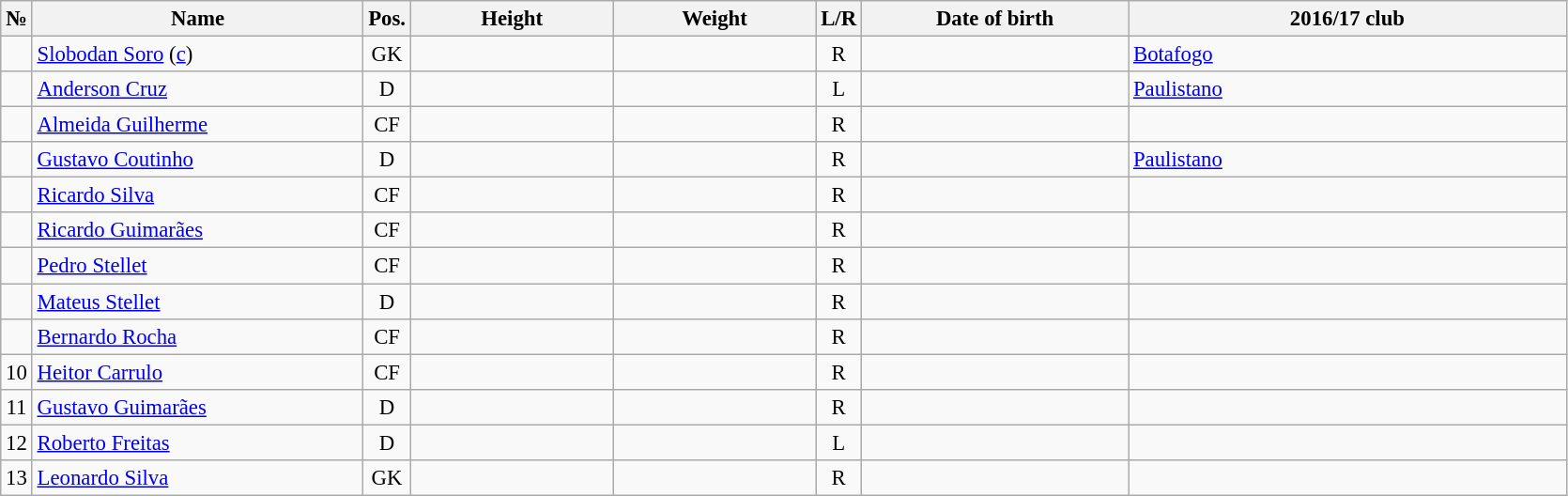<table class="wikitable sortable" style="font-size:95%; text-align:center;">
<tr>
<th>№</th>
<th style="width:15em">Name</th>
<th>Pos.</th>
<th style="width:9em">Height</th>
<th style="width:9em">Weight</th>
<th>L/R</th>
<th style="width:12em">Date of birth</th>
<th style="width:20em">2016/17 club</th>
</tr>
<tr>
<td></td>
<td style="text-align:left;"><a href='#'>Slobodan Soro</a> (<a href='#'>c</a>)</td>
<td>GK</td>
<td></td>
<td></td>
<td>R</td>
<td style="text-align:right;"></td>
<td style="text-align:left;"> <a href='#'>Botafogo</a></td>
</tr>
<tr>
<td></td>
<td style="text-align:left;"><a href='#'>Anderson Cruz</a></td>
<td>D</td>
<td></td>
<td></td>
<td>L</td>
<td style="text-align:right;"></td>
<td style="text-align:left;"> <a href='#'>Paulistano</a></td>
</tr>
<tr>
<td></td>
<td style="text-align:left;"><a href='#'>Almeida Guilherme</a></td>
<td>CF</td>
<td></td>
<td></td>
<td>R</td>
<td style="text-align:right;"></td>
<td style="text-align:left;"></td>
</tr>
<tr>
<td></td>
<td style="text-align:left;"><a href='#'>Gustavo Coutinho</a></td>
<td>D</td>
<td></td>
<td></td>
<td>R</td>
<td style="text-align:right;"></td>
<td style="text-align:left;"> <a href='#'>Paulistano</a></td>
</tr>
<tr>
<td></td>
<td style="text-align:left;"><a href='#'>Ricardo Silva</a></td>
<td>CF</td>
<td></td>
<td></td>
<td>R</td>
<td style="text-align:right;"></td>
<td style="text-align:left;"></td>
</tr>
<tr>
<td></td>
<td style="text-align:left;"><a href='#'>Ricardo Guimarães</a></td>
<td>CF</td>
<td></td>
<td></td>
<td>R</td>
<td style="text-align:right;"></td>
<td style="text-align:left;"></td>
</tr>
<tr>
<td></td>
<td style="text-align:left;"><a href='#'>Pedro Stellet</a></td>
<td>CF</td>
<td></td>
<td></td>
<td>R</td>
<td style="text-align:right;"></td>
<td style="text-align:left;"></td>
</tr>
<tr>
<td></td>
<td style="text-align:left;"><a href='#'>Mateus Stellet</a></td>
<td>D</td>
<td></td>
<td></td>
<td>R</td>
<td style="text-align:right;"></td>
<td style="text-align:left;"></td>
</tr>
<tr>
<td></td>
<td style="text-align:left;"><a href='#'>Bernardo Rocha</a></td>
<td>CF</td>
<td></td>
<td></td>
<td>R</td>
<td style="text-align:right;"></td>
<td style="text-align:left;"></td>
</tr>
<tr>
<td>10</td>
<td style="text-align:left;"><a href='#'>Heitor Carrulo</a></td>
<td>CF</td>
<td></td>
<td></td>
<td>R</td>
<td style="text-align:right;"></td>
<td style="text-align:left;"></td>
</tr>
<tr>
<td>11</td>
<td style="text-align:left;"><a href='#'>Gustavo Guimarães</a></td>
<td>D</td>
<td></td>
<td></td>
<td>R</td>
<td style="text-align:right;"></td>
<td style="text-align:left;"></td>
</tr>
<tr>
<td>12</td>
<td style="text-align:left;"><a href='#'>Roberto Freitas</a></td>
<td>D</td>
<td></td>
<td></td>
<td>L</td>
<td style="text-align:right;"></td>
<td style="text-align:left;"></td>
</tr>
<tr>
<td>13</td>
<td style="text-align:left;"><a href='#'>Leonardo Silva</a></td>
<td>GK</td>
<td></td>
<td></td>
<td>R</td>
<td style="text-align:right;"></td>
<td style="text-align:left;"></td>
</tr>
</table>
